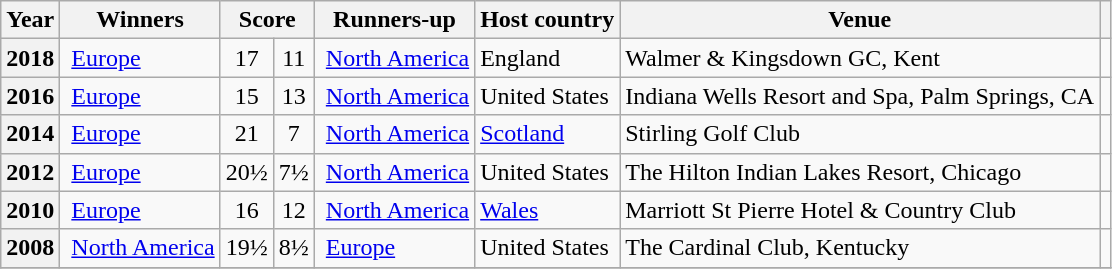<table class="wikitable plainrowheaders sortable">
<tr>
<th scope=col>Year</th>
<th scope=col>Winners</th>
<th colspan="2">Score</th>
<th scope=col>Runners-up</th>
<th scope=col>Host country</th>
<th scope=col>Venue</th>
<th scope="col" " class="unsortable"></th>
</tr>
<tr>
<th scope=row style=text-align:center>2018</th>
<td> <a href='#'>Europe</a></td>
<td align=center>17</td>
<td align=center>11</td>
<td> <a href='#'>North America</a></td>
<td>England</td>
<td>Walmer & Kingsdown GC, Kent</td>
<td></td>
</tr>
<tr>
<th scope=row style=text-align:center>2016</th>
<td> <a href='#'>Europe</a></td>
<td align=center>15</td>
<td align=center>13</td>
<td> <a href='#'>North America</a></td>
<td>United States</td>
<td>Indiana Wells Resort and Spa, Palm Springs, CA</td>
<td></td>
</tr>
<tr>
<th scope=row style=text-align:center>2014</th>
<td> <a href='#'>Europe</a></td>
<td align=center>21</td>
<td align=center>7</td>
<td> <a href='#'>North America</a></td>
<td><a href='#'>Scotland</a></td>
<td>Stirling Golf Club</td>
<td></td>
</tr>
<tr>
<th scope=row style=text-align:center>2012</th>
<td> <a href='#'>Europe</a></td>
<td align=center>20½</td>
<td align=center>7½</td>
<td> <a href='#'>North America</a></td>
<td>United States</td>
<td>The Hilton Indian Lakes Resort, Chicago</td>
<td></td>
</tr>
<tr>
<th scope=row style=text-align:center>2010</th>
<td> <a href='#'>Europe</a></td>
<td align=center>16</td>
<td align=center>12</td>
<td> <a href='#'>North America</a></td>
<td><a href='#'>Wales</a></td>
<td>Marriott St Pierre Hotel & Country Club</td>
<td></td>
</tr>
<tr>
<th scope=row style=text-align:center>2008</th>
<td> <a href='#'>North America</a></td>
<td align=center>19½</td>
<td align=center>8½</td>
<td> <a href='#'>Europe</a></td>
<td>United States</td>
<td>The Cardinal Club, Kentucky</td>
<td></td>
</tr>
<tr>
</tr>
</table>
